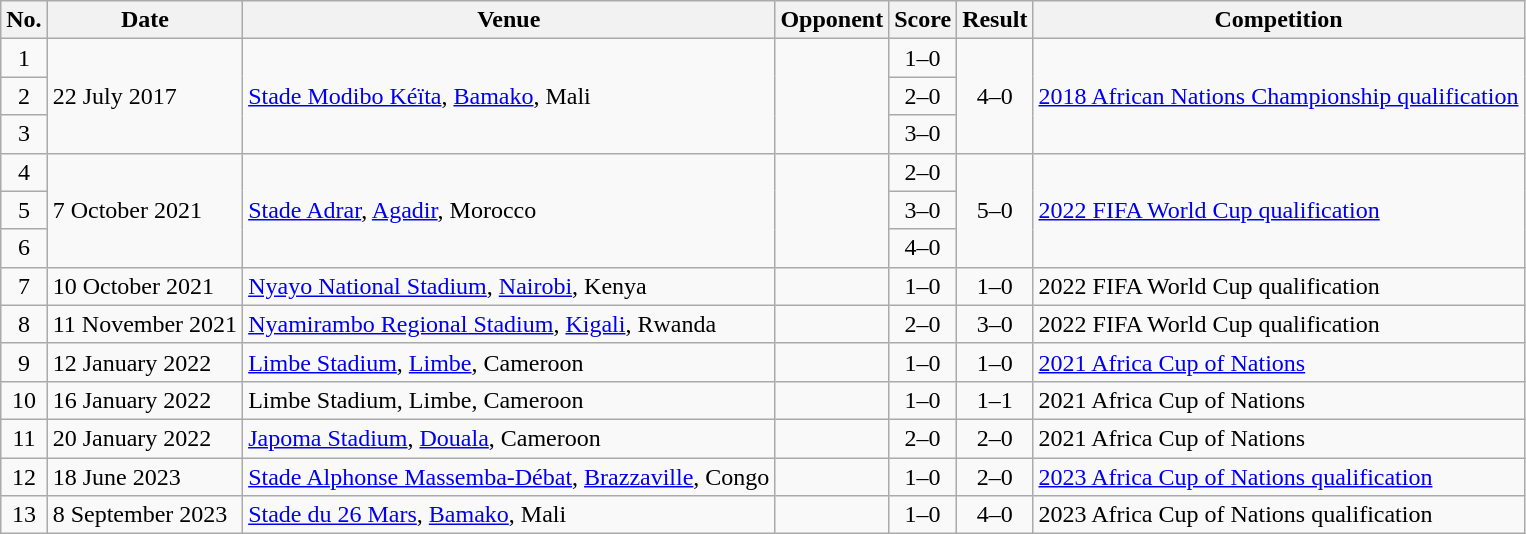<table class="wikitable sortable">
<tr>
<th scope="col">No.</th>
<th scope="col">Date</th>
<th scope="col">Venue</th>
<th scope="col">Opponent</th>
<th scope="col">Score</th>
<th scope="col">Result</th>
<th scope="col">Competition</th>
</tr>
<tr>
<td align="center">1</td>
<td rowspan="3">22 July 2017</td>
<td rowspan="3"><a href='#'>Stade Modibo Kéïta</a>, <a href='#'>Bamako</a>, Mali</td>
<td rowspan="3"></td>
<td align="center">1–0</td>
<td rowspan="3" style="text-align:center">4–0</td>
<td rowspan="3"><a href='#'>2018 African Nations Championship qualification</a></td>
</tr>
<tr>
<td align="center">2</td>
<td align="center">2–0</td>
</tr>
<tr>
<td align="center">3</td>
<td align="center">3–0</td>
</tr>
<tr>
<td align="center">4</td>
<td rowspan="3">7 October 2021</td>
<td rowspan="3"><a href='#'>Stade Adrar</a>, <a href='#'>Agadir</a>, Morocco</td>
<td rowspan="3"></td>
<td align="center">2–0</td>
<td rowspan="3" style="text-align:center">5–0</td>
<td rowspan="3"><a href='#'>2022 FIFA World Cup qualification</a></td>
</tr>
<tr>
<td align="center">5</td>
<td align="center">3–0</td>
</tr>
<tr>
<td align="center">6</td>
<td align="center">4–0</td>
</tr>
<tr>
<td align="center">7</td>
<td>10 October 2021</td>
<td><a href='#'>Nyayo National Stadium</a>, <a href='#'>Nairobi</a>, Kenya</td>
<td></td>
<td align="center">1–0</td>
<td align="center">1–0</td>
<td>2022 FIFA World Cup qualification</td>
</tr>
<tr>
<td align="center">8</td>
<td>11 November 2021</td>
<td><a href='#'>Nyamirambo Regional Stadium</a>, <a href='#'>Kigali</a>, Rwanda</td>
<td></td>
<td align="center">2–0</td>
<td align="center">3–0</td>
<td>2022 FIFA World Cup qualification</td>
</tr>
<tr>
<td align="center">9</td>
<td>12 January 2022</td>
<td><a href='#'>Limbe Stadium</a>, <a href='#'>Limbe</a>, Cameroon</td>
<td></td>
<td align="center">1–0</td>
<td align="center">1–0</td>
<td><a href='#'>2021 Africa Cup of Nations</a></td>
</tr>
<tr>
<td align="center">10</td>
<td>16 January 2022</td>
<td>Limbe Stadium, Limbe, Cameroon</td>
<td></td>
<td align="center">1–0</td>
<td align="center">1–1</td>
<td>2021 Africa Cup of Nations</td>
</tr>
<tr>
<td align="center">11</td>
<td>20 January 2022</td>
<td><a href='#'>Japoma Stadium</a>, <a href='#'>Douala</a>, Cameroon</td>
<td></td>
<td align="center">2–0</td>
<td align="center">2–0</td>
<td>2021 Africa Cup of Nations</td>
</tr>
<tr>
<td align="center">12</td>
<td>18 June 2023</td>
<td><a href='#'>Stade Alphonse Massemba-Débat</a>, <a href='#'>Brazzaville</a>, Congo</td>
<td></td>
<td align="center">1–0</td>
<td align="center">2–0</td>
<td><a href='#'>2023 Africa Cup of Nations qualification</a></td>
</tr>
<tr>
<td align="center">13</td>
<td>8 September 2023</td>
<td><a href='#'>Stade du 26 Mars</a>, <a href='#'>Bamako</a>, Mali</td>
<td></td>
<td align="center">1–0</td>
<td align="center">4–0</td>
<td>2023 Africa Cup of Nations qualification</td>
</tr>
</table>
